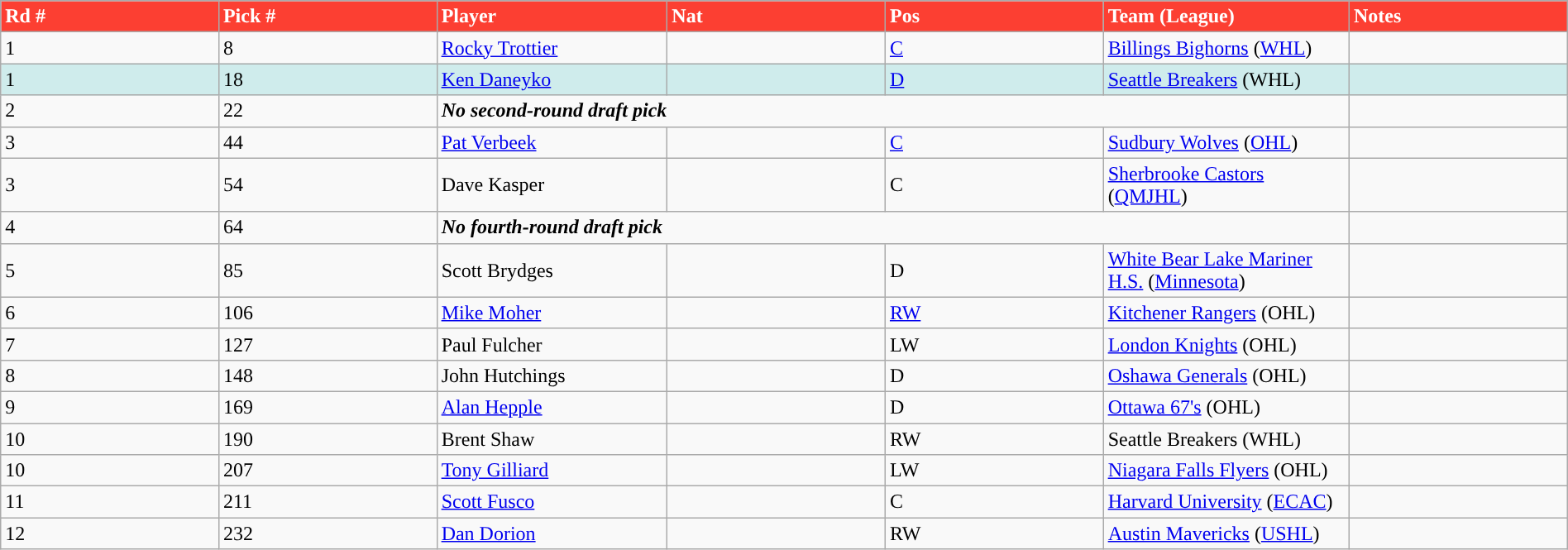<table class="wikitable" style="width: 100%">
<tr>
<td width="5%" ; style="color:white; background:#fc3f32; "><strong>Rd #</strong></td>
<td width="5%" ; style="color:white; background:#fc3f32; "><strong>Pick #</strong></td>
<td width="5%" ; style="color:white; background:#fc3f32; "><strong>Player</strong></td>
<td width="5%" ; style="color:white; background:#fc3f32; "><strong>Nat</strong></td>
<td width="5%" ; style="color:white; background:#fc3f32; "><strong>Pos</strong></td>
<td width="5%" ; style="color:white; background:#fc3f32; "><strong>Team (League)</strong></td>
<td width="5%" ; style="color:white; background:#fc3f32; "><strong>Notes</strong></td>
</tr>
<tr>
<td>1</td>
<td>8</td>
<td><a href='#'>Rocky Trottier</a></td>
<td></td>
<td><a href='#'>C</a></td>
<td><a href='#'>Billings Bighorns</a> (<a href='#'>WHL</a>)</td>
<td></td>
</tr>
<tr bgcolor="#CFECEC">
<td>1</td>
<td>18</td>
<td><a href='#'>Ken Daneyko</a></td>
<td></td>
<td><a href='#'>D</a></td>
<td><a href='#'>Seattle Breakers</a> (WHL)</td>
<td></td>
</tr>
<tr>
<td>2</td>
<td>22</td>
<td colspan="4"><strong><em>No second-round draft pick</em></strong></td>
<td></td>
</tr>
<tr>
<td>3</td>
<td>44</td>
<td><a href='#'>Pat Verbeek</a></td>
<td></td>
<td><a href='#'>C</a></td>
<td><a href='#'>Sudbury Wolves</a> (<a href='#'>OHL</a>)</td>
<td></td>
</tr>
<tr>
<td>3</td>
<td>54</td>
<td>Dave Kasper</td>
<td></td>
<td>C</td>
<td><a href='#'>Sherbrooke Castors</a> (<a href='#'>QMJHL</a>)</td>
<td></td>
</tr>
<tr>
<td>4</td>
<td>64</td>
<td colspan="4"><strong><em>No fourth-round draft pick</em></strong></td>
<td></td>
</tr>
<tr>
<td>5</td>
<td>85</td>
<td>Scott Brydges</td>
<td></td>
<td>D</td>
<td><a href='#'>White Bear Lake Mariner H.S.</a> (<a href='#'>Minnesota</a>)</td>
<td></td>
</tr>
<tr>
<td>6</td>
<td>106</td>
<td><a href='#'>Mike Moher</a></td>
<td></td>
<td><a href='#'>RW</a></td>
<td><a href='#'>Kitchener Rangers</a> (OHL)</td>
<td></td>
</tr>
<tr>
<td>7</td>
<td>127</td>
<td>Paul Fulcher</td>
<td></td>
<td>LW</td>
<td><a href='#'>London Knights</a> (OHL)</td>
<td></td>
</tr>
<tr>
<td>8</td>
<td>148</td>
<td>John Hutchings</td>
<td></td>
<td>D</td>
<td><a href='#'>Oshawa Generals</a> (OHL)</td>
<td></td>
</tr>
<tr>
<td>9</td>
<td>169</td>
<td><a href='#'>Alan Hepple</a></td>
<td></td>
<td>D</td>
<td><a href='#'>Ottawa 67's</a> (OHL)</td>
<td></td>
</tr>
<tr>
<td>10</td>
<td>190</td>
<td>Brent Shaw</td>
<td></td>
<td>RW</td>
<td>Seattle Breakers (WHL)</td>
<td></td>
</tr>
<tr>
<td>10</td>
<td>207</td>
<td><a href='#'>Tony Gilliard</a></td>
<td></td>
<td>LW</td>
<td><a href='#'>Niagara Falls Flyers</a> (OHL)</td>
<td></td>
</tr>
<tr>
<td>11</td>
<td>211</td>
<td><a href='#'>Scott Fusco</a></td>
<td></td>
<td>C</td>
<td><a href='#'>Harvard University</a> (<a href='#'>ECAC</a>)</td>
<td></td>
</tr>
<tr>
<td>12</td>
<td>232</td>
<td><a href='#'>Dan Dorion</a></td>
<td></td>
<td>RW</td>
<td><a href='#'>Austin Mavericks</a> (<a href='#'>USHL</a>)</td>
<td></td>
</tr>
</table>
